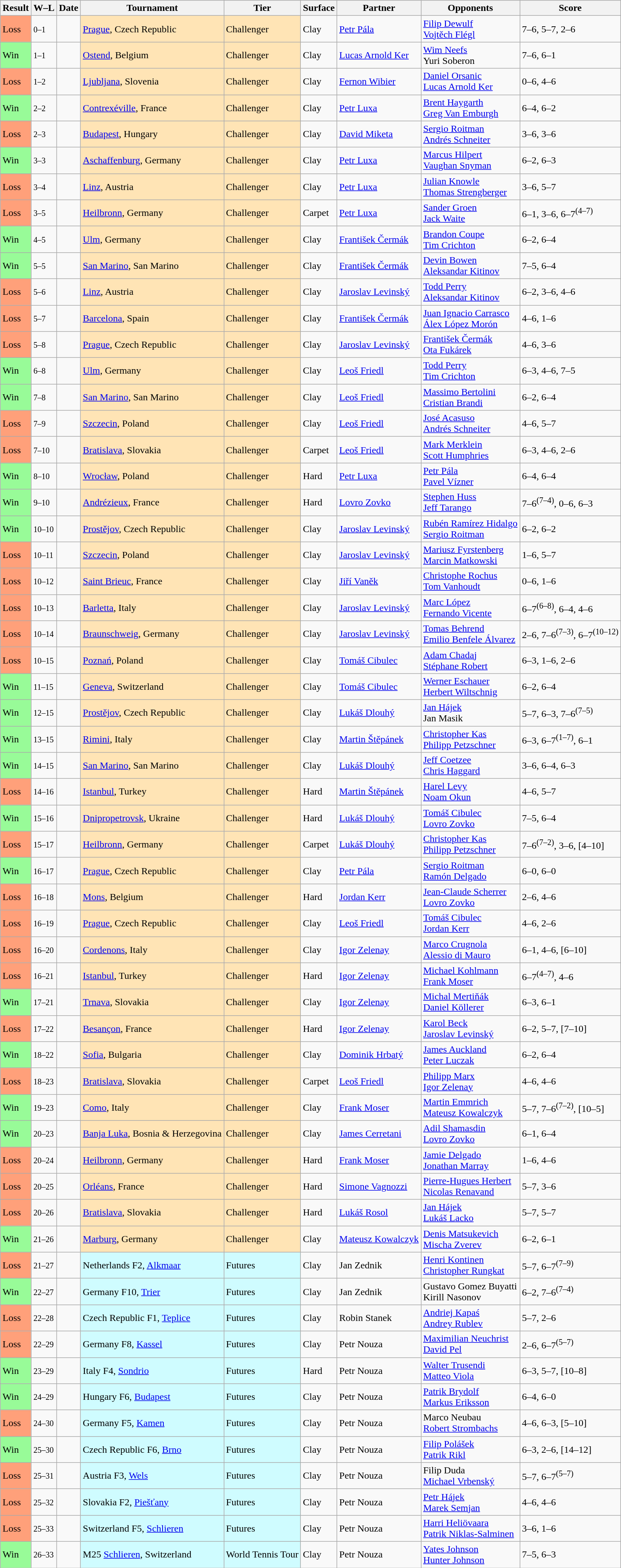<table class="sortable wikitable">
<tr>
<th>Result</th>
<th class="unsortable">W–L</th>
<th>Date</th>
<th>Tournament</th>
<th>Tier</th>
<th>Surface</th>
<th>Partner</th>
<th>Opponents</th>
<th class="unsortable">Score</th>
</tr>
<tr>
<td style="background:#ffa07a;">Loss</td>
<td><small>0–1</small></td>
<td></td>
<td style="background:moccasin;"><a href='#'>Prague</a>, Czech Republic</td>
<td style="background:moccasin;">Challenger</td>
<td>Clay</td>
<td> <a href='#'>Petr Pála</a></td>
<td> <a href='#'>Filip Dewulf</a> <br>  <a href='#'>Vojtěch Flégl</a></td>
<td>7–6, 5–7, 2–6</td>
</tr>
<tr>
<td style="background:#98fb98;">Win</td>
<td><small>1–1</small></td>
<td></td>
<td style="background:moccasin;"><a href='#'>Ostend</a>, Belgium</td>
<td style="background:moccasin;">Challenger</td>
<td>Clay</td>
<td> <a href='#'>Lucas Arnold Ker</a></td>
<td> <a href='#'>Wim Neefs</a> <br>  Yuri Soberon</td>
<td>7–6, 6–1</td>
</tr>
<tr>
<td style="background:#ffa07a;">Loss</td>
<td><small>1–2</small></td>
<td></td>
<td style="background:moccasin;"><a href='#'>Ljubljana</a>, Slovenia</td>
<td style="background:moccasin;">Challenger</td>
<td>Clay</td>
<td> <a href='#'>Fernon Wibier</a></td>
<td> <a href='#'>Daniel Orsanic</a> <br>  <a href='#'>Lucas Arnold Ker</a></td>
<td>0–6, 4–6</td>
</tr>
<tr>
<td style="background:#98fb98;">Win</td>
<td><small>2–2</small></td>
<td></td>
<td style="background:moccasin;"><a href='#'>Contrexéville</a>, France</td>
<td style="background:moccasin;">Challenger</td>
<td>Clay</td>
<td> <a href='#'>Petr Luxa</a></td>
<td> <a href='#'>Brent Haygarth</a> <br>  <a href='#'>Greg Van Emburgh</a></td>
<td>6–4, 6–2</td>
</tr>
<tr>
<td style="background:#ffa07a;">Loss</td>
<td><small>2–3</small></td>
<td></td>
<td style="background:moccasin;"><a href='#'>Budapest</a>, Hungary</td>
<td style="background:moccasin;">Challenger</td>
<td>Clay</td>
<td> <a href='#'>David Miketa</a></td>
<td> <a href='#'>Sergio Roitman</a> <br>  <a href='#'>Andrés Schneiter</a></td>
<td>3–6, 3–6</td>
</tr>
<tr>
<td style="background:#98fb98;">Win</td>
<td><small>3–3</small></td>
<td></td>
<td style="background:moccasin;"><a href='#'>Aschaffenburg</a>, Germany</td>
<td style="background:moccasin;">Challenger</td>
<td>Clay</td>
<td> <a href='#'>Petr Luxa</a></td>
<td> <a href='#'>Marcus Hilpert</a> <br>  <a href='#'>Vaughan Snyman</a></td>
<td>6–2, 6–3</td>
</tr>
<tr>
<td style="background:#ffa07a;">Loss</td>
<td><small>3–4</small></td>
<td></td>
<td style="background:moccasin;"><a href='#'>Linz</a>, Austria</td>
<td style="background:moccasin;">Challenger</td>
<td>Clay</td>
<td> <a href='#'>Petr Luxa</a></td>
<td> <a href='#'>Julian Knowle</a> <br>  <a href='#'>Thomas Strengberger</a></td>
<td>3–6, 5–7</td>
</tr>
<tr>
<td style="background:#ffa07a;">Loss</td>
<td><small>3–5</small></td>
<td></td>
<td style="background:moccasin;"><a href='#'>Heilbronn</a>, Germany</td>
<td style="background:moccasin;">Challenger</td>
<td>Carpet</td>
<td> <a href='#'>Petr Luxa</a></td>
<td> <a href='#'>Sander Groen</a> <br>  <a href='#'>Jack Waite</a></td>
<td>6–1, 3–6, 6–7<sup>(4–7)</sup></td>
</tr>
<tr>
<td style="background:#98fb98;">Win</td>
<td><small>4–5</small></td>
<td></td>
<td style="background:moccasin;"><a href='#'>Ulm</a>, Germany</td>
<td style="background:moccasin;">Challenger</td>
<td>Clay</td>
<td> <a href='#'>František Čermák</a></td>
<td> <a href='#'>Brandon Coupe</a> <br>  <a href='#'>Tim Crichton</a></td>
<td>6–2, 6–4</td>
</tr>
<tr>
<td style="background:#98fb98;">Win</td>
<td><small>5–5</small></td>
<td></td>
<td style="background:moccasin;"><a href='#'>San Marino</a>, San Marino</td>
<td style="background:moccasin;">Challenger</td>
<td>Clay</td>
<td> <a href='#'>František Čermák</a></td>
<td> <a href='#'>Devin Bowen</a> <br>  <a href='#'>Aleksandar Kitinov</a></td>
<td>7–5, 6–4</td>
</tr>
<tr>
<td style="background:#ffa07a;">Loss</td>
<td><small>5–6</small></td>
<td></td>
<td style="background:moccasin;"><a href='#'>Linz</a>, Austria</td>
<td style="background:moccasin;">Challenger</td>
<td>Clay</td>
<td> <a href='#'>Jaroslav Levinský</a></td>
<td> <a href='#'>Todd Perry</a> <br>  <a href='#'>Aleksandar Kitinov</a></td>
<td>6–2, 3–6, 4–6</td>
</tr>
<tr>
<td style="background:#ffa07a;">Loss</td>
<td><small>5–7</small></td>
<td></td>
<td style="background:moccasin;"><a href='#'>Barcelona</a>, Spain</td>
<td style="background:moccasin;">Challenger</td>
<td>Clay</td>
<td> <a href='#'>František Čermák</a></td>
<td> <a href='#'>Juan Ignacio Carrasco</a> <br>  <a href='#'>Álex López Morón</a></td>
<td>4–6, 1–6</td>
</tr>
<tr>
<td style="background:#ffa07a;">Loss</td>
<td><small>5–8</small></td>
<td></td>
<td style="background:moccasin;"><a href='#'>Prague</a>, Czech Republic</td>
<td style="background:moccasin;">Challenger</td>
<td>Clay</td>
<td> <a href='#'>Jaroslav Levinský</a></td>
<td> <a href='#'>František Čermák</a> <br>  <a href='#'>Ota Fukárek</a></td>
<td>4–6, 3–6</td>
</tr>
<tr>
<td style="background:#98fb98;">Win</td>
<td><small>6–8</small></td>
<td></td>
<td style="background:moccasin;"><a href='#'>Ulm</a>, Germany</td>
<td style="background:moccasin;">Challenger</td>
<td>Clay</td>
<td> <a href='#'>Leoš Friedl</a></td>
<td> <a href='#'>Todd Perry</a> <br>  <a href='#'>Tim Crichton</a></td>
<td>6–3, 4–6, 7–5</td>
</tr>
<tr>
<td style="background:#98fb98;">Win</td>
<td><small>7–8</small></td>
<td></td>
<td style="background:moccasin;"><a href='#'>San Marino</a>, San Marino</td>
<td style="background:moccasin;">Challenger</td>
<td>Clay</td>
<td> <a href='#'>Leoš Friedl</a></td>
<td> <a href='#'>Massimo Bertolini</a> <br>  <a href='#'>Cristian Brandi</a></td>
<td>6–2, 6–4</td>
</tr>
<tr>
<td style="background:#ffa07a;">Loss</td>
<td><small>7–9</small></td>
<td></td>
<td style="background:moccasin;"><a href='#'>Szczecin</a>, Poland</td>
<td style="background:moccasin;">Challenger</td>
<td>Clay</td>
<td> <a href='#'>Leoš Friedl</a></td>
<td> <a href='#'>José Acasuso</a> <br>  <a href='#'>Andrés Schneiter</a></td>
<td>4–6, 5–7</td>
</tr>
<tr>
<td style="background:#ffa07a;">Loss</td>
<td><small>7–10</small></td>
<td></td>
<td style="background:moccasin;"><a href='#'>Bratislava</a>, Slovakia</td>
<td style="background:moccasin;">Challenger</td>
<td>Carpet</td>
<td> <a href='#'>Leoš Friedl</a></td>
<td> <a href='#'>Mark Merklein</a> <br>  <a href='#'>Scott Humphries</a></td>
<td>6–3, 4–6, 2–6</td>
</tr>
<tr>
<td style="background:#98fb98;">Win</td>
<td><small>8–10</small></td>
<td></td>
<td style="background:moccasin;"><a href='#'>Wrocław</a>, Poland</td>
<td style="background:moccasin;">Challenger</td>
<td>Hard</td>
<td> <a href='#'>Petr Luxa</a></td>
<td> <a href='#'>Petr Pála</a> <br>  <a href='#'>Pavel Vízner</a></td>
<td>6–4, 6–4</td>
</tr>
<tr>
<td style="background:#98fb98;">Win</td>
<td><small>9–10</small></td>
<td></td>
<td style="background:moccasin;"><a href='#'>Andrézieux</a>, France</td>
<td style="background:moccasin;">Challenger</td>
<td>Hard</td>
<td> <a href='#'>Lovro Zovko</a></td>
<td> <a href='#'>Stephen Huss</a> <br>  <a href='#'>Jeff Tarango</a></td>
<td>7–6<sup>(7–4)</sup>, 0–6, 6–3</td>
</tr>
<tr>
<td style="background:#98fb98;">Win</td>
<td><small>10–10</small></td>
<td></td>
<td style="background:moccasin;"><a href='#'>Prostějov</a>, Czech Republic</td>
<td style="background:moccasin;">Challenger</td>
<td>Clay</td>
<td> <a href='#'>Jaroslav Levinský</a></td>
<td> <a href='#'>Rubén Ramírez Hidalgo</a> <br>  <a href='#'>Sergio Roitman</a></td>
<td>6–2, 6–2</td>
</tr>
<tr>
<td style="background:#ffa07a;">Loss</td>
<td><small>10–11</small></td>
<td></td>
<td style="background:moccasin;"><a href='#'>Szczecin</a>, Poland</td>
<td style="background:moccasin;">Challenger</td>
<td>Clay</td>
<td> <a href='#'>Jaroslav Levinský</a></td>
<td> <a href='#'>Mariusz Fyrstenberg</a> <br>  <a href='#'>Marcin Matkowski</a></td>
<td>1–6, 5–7</td>
</tr>
<tr>
<td style="background:#ffa07a;">Loss</td>
<td><small>10–12</small></td>
<td></td>
<td style="background:moccasin;"><a href='#'>Saint Brieuc</a>, France</td>
<td style="background:moccasin;">Challenger</td>
<td>Clay</td>
<td> <a href='#'>Jiří Vaněk</a></td>
<td> <a href='#'>Christophe Rochus</a> <br>  <a href='#'>Tom Vanhoudt</a></td>
<td>0–6, 1–6</td>
</tr>
<tr>
<td style="background:#ffa07a;">Loss</td>
<td><small>10–13</small></td>
<td></td>
<td style="background:moccasin;"><a href='#'>Barletta</a>, Italy</td>
<td style="background:moccasin;">Challenger</td>
<td>Clay</td>
<td> <a href='#'>Jaroslav Levinský</a></td>
<td> <a href='#'>Marc López</a> <br>  <a href='#'>Fernando Vicente</a></td>
<td>6–7<sup>(6–8)</sup>, 6–4, 4–6</td>
</tr>
<tr>
<td style="background:#ffa07a;">Loss</td>
<td><small>10–14</small></td>
<td></td>
<td style="background:moccasin;"><a href='#'>Braunschweig</a>, Germany</td>
<td style="background:moccasin;">Challenger</td>
<td>Clay</td>
<td> <a href='#'>Jaroslav Levinský</a></td>
<td> <a href='#'>Tomas Behrend</a> <br>  <a href='#'>Emilio Benfele Álvarez</a></td>
<td>2–6, 7–6<sup>(7–3)</sup>, 6–7<sup>(10–12)</sup></td>
</tr>
<tr>
<td style="background:#ffa07a;">Loss</td>
<td><small>10–15</small></td>
<td></td>
<td style="background:moccasin;"><a href='#'>Poznań</a>, Poland</td>
<td style="background:moccasin;">Challenger</td>
<td>Clay</td>
<td> <a href='#'>Tomáš Cibulec</a></td>
<td> <a href='#'>Adam Chadaj</a> <br>  <a href='#'>Stéphane Robert</a></td>
<td>6–3, 1–6, 2–6</td>
</tr>
<tr>
<td style="background:#98fb98;">Win</td>
<td><small>11–15</small></td>
<td></td>
<td style="background:moccasin;"><a href='#'>Geneva</a>, Switzerland</td>
<td style="background:moccasin;">Challenger</td>
<td>Clay</td>
<td> <a href='#'>Tomáš Cibulec</a></td>
<td> <a href='#'>Werner Eschauer</a> <br>  <a href='#'>Herbert Wiltschnig</a></td>
<td>6–2, 6–4</td>
</tr>
<tr>
<td style="background:#98fb98;">Win</td>
<td><small>12–15</small></td>
<td></td>
<td style="background:moccasin;"><a href='#'>Prostějov</a>, Czech Republic</td>
<td style="background:moccasin;">Challenger</td>
<td>Clay</td>
<td> <a href='#'>Lukáš Dlouhý</a></td>
<td> <a href='#'>Jan Hájek</a> <br>  Jan Masik</td>
<td>5–7, 6–3, 7–6<sup>(7–5)</sup></td>
</tr>
<tr>
<td style="background:#98fb98;">Win</td>
<td><small>13–15</small></td>
<td></td>
<td style="background:moccasin;"><a href='#'>Rimini</a>, Italy</td>
<td style="background:moccasin;">Challenger</td>
<td>Clay</td>
<td> <a href='#'>Martin Štěpánek</a></td>
<td> <a href='#'>Christopher Kas</a> <br>  <a href='#'>Philipp Petzschner</a></td>
<td>6–3, 6–7<sup>(1–7)</sup>, 6–1</td>
</tr>
<tr>
<td style="background:#98fb98;">Win</td>
<td><small>14–15</small></td>
<td></td>
<td style="background:moccasin;"><a href='#'>San Marino</a>, San Marino</td>
<td style="background:moccasin;">Challenger</td>
<td>Clay</td>
<td> <a href='#'>Lukáš Dlouhý</a></td>
<td> <a href='#'>Jeff Coetzee</a> <br>  <a href='#'>Chris Haggard</a></td>
<td>3–6, 6–4, 6–3</td>
</tr>
<tr>
<td style="background:#ffa07a;">Loss</td>
<td><small>14–16</small></td>
<td></td>
<td style="background:moccasin;"><a href='#'>Istanbul</a>, Turkey</td>
<td style="background:moccasin;">Challenger</td>
<td>Hard</td>
<td> <a href='#'>Martin Štěpánek</a></td>
<td> <a href='#'>Harel Levy</a> <br>  <a href='#'>Noam Okun</a></td>
<td>4–6, 5–7</td>
</tr>
<tr>
<td style="background:#98fb98;">Win</td>
<td><small>15–16</small></td>
<td></td>
<td style="background:moccasin;"><a href='#'>Dnipropetrovsk</a>, Ukraine</td>
<td style="background:moccasin;">Challenger</td>
<td>Hard</td>
<td> <a href='#'>Lukáš Dlouhý</a></td>
<td> <a href='#'>Tomáš Cibulec</a> <br>  <a href='#'>Lovro Zovko</a></td>
<td>7–5, 6–4</td>
</tr>
<tr>
<td style="background:#ffa07a;">Loss</td>
<td><small>15–17</small></td>
<td></td>
<td style="background:moccasin;"><a href='#'>Heilbronn</a>, Germany</td>
<td style="background:moccasin;">Challenger</td>
<td>Carpet</td>
<td> <a href='#'>Lukáš Dlouhý</a></td>
<td> <a href='#'>Christopher Kas</a> <br>  <a href='#'>Philipp Petzschner</a></td>
<td>7–6<sup>(7–2)</sup>, 3–6, [4–10]</td>
</tr>
<tr>
<td style="background:#98fb98;">Win</td>
<td><small>16–17</small></td>
<td></td>
<td style="background:moccasin;"><a href='#'>Prague</a>, Czech Republic</td>
<td style="background:moccasin;">Challenger</td>
<td>Clay</td>
<td> <a href='#'>Petr Pála</a></td>
<td> <a href='#'>Sergio Roitman</a> <br>  <a href='#'>Ramón Delgado</a></td>
<td>6–0, 6–0</td>
</tr>
<tr>
<td style="background:#ffa07a;">Loss</td>
<td><small>16–18</small></td>
<td></td>
<td style="background:moccasin;"><a href='#'>Mons</a>, Belgium</td>
<td style="background:moccasin;">Challenger</td>
<td>Hard</td>
<td> <a href='#'>Jordan Kerr</a></td>
<td> <a href='#'>Jean-Claude Scherrer</a> <br>  <a href='#'>Lovro Zovko</a></td>
<td>2–6, 4–6</td>
</tr>
<tr>
<td style="background:#ffa07a;">Loss</td>
<td><small>16–19</small></td>
<td></td>
<td style="background:moccasin;"><a href='#'>Prague</a>, Czech Republic</td>
<td style="background:moccasin;">Challenger</td>
<td>Clay</td>
<td> <a href='#'>Leoš Friedl</a></td>
<td> <a href='#'>Tomáš Cibulec</a> <br>  <a href='#'>Jordan Kerr</a></td>
<td>4–6, 2–6</td>
</tr>
<tr>
<td style="background:#ffa07a;">Loss</td>
<td><small>16–20</small></td>
<td></td>
<td style="background:moccasin;"><a href='#'>Cordenons</a>, Italy</td>
<td style="background:moccasin;">Challenger</td>
<td>Clay</td>
<td> <a href='#'>Igor Zelenay</a></td>
<td> <a href='#'>Marco Crugnola</a> <br>  <a href='#'>Alessio di Mauro</a></td>
<td>6–1, 4–6, [6–10]</td>
</tr>
<tr>
<td style="background:#ffa07a;">Loss</td>
<td><small>16–21</small></td>
<td></td>
<td style="background:moccasin;"><a href='#'>Istanbul</a>, Turkey</td>
<td style="background:moccasin;">Challenger</td>
<td>Hard</td>
<td> <a href='#'>Igor Zelenay</a></td>
<td> <a href='#'>Michael Kohlmann</a> <br>  <a href='#'>Frank Moser</a></td>
<td>6–7<sup>(4–7)</sup>, 4–6</td>
</tr>
<tr>
<td style="background:#98fb98;">Win</td>
<td><small>17–21</small></td>
<td></td>
<td style="background:moccasin;"><a href='#'>Trnava</a>, Slovakia</td>
<td style="background:moccasin;">Challenger</td>
<td>Clay</td>
<td> <a href='#'>Igor Zelenay</a></td>
<td> <a href='#'>Michal Mertiňák</a> <br>  <a href='#'>Daniel Köllerer</a></td>
<td>6–3, 6–1</td>
</tr>
<tr>
<td style="background:#ffa07a;">Loss</td>
<td><small>17–22</small></td>
<td></td>
<td style="background:moccasin;"><a href='#'>Besançon</a>, France</td>
<td style="background:moccasin;">Challenger</td>
<td>Hard</td>
<td> <a href='#'>Igor Zelenay</a></td>
<td> <a href='#'>Karol Beck</a> <br>  <a href='#'>Jaroslav Levinský</a></td>
<td>6–2, 5–7, [7–10]</td>
</tr>
<tr>
<td style="background:#98fb98;">Win</td>
<td><small>18–22</small></td>
<td></td>
<td style="background:moccasin;"><a href='#'>Sofia</a>, Bulgaria</td>
<td style="background:moccasin;">Challenger</td>
<td>Clay</td>
<td> <a href='#'>Dominik Hrbatý</a></td>
<td> <a href='#'>James Auckland</a> <br>  <a href='#'>Peter Luczak</a></td>
<td>6–2, 6–4</td>
</tr>
<tr>
<td style="background:#ffa07a;">Loss</td>
<td><small>18–23</small></td>
<td></td>
<td style="background:moccasin;"><a href='#'>Bratislava</a>, Slovakia</td>
<td style="background:moccasin;">Challenger</td>
<td>Carpet</td>
<td> <a href='#'>Leoš Friedl</a></td>
<td> <a href='#'>Philipp Marx</a> <br>  <a href='#'>Igor Zelenay</a></td>
<td>4–6, 4–6</td>
</tr>
<tr>
<td style="background:#98fb98;">Win</td>
<td><small>19–23</small></td>
<td></td>
<td style="background:moccasin;"><a href='#'>Como</a>, Italy</td>
<td style="background:moccasin;">Challenger</td>
<td>Clay</td>
<td> <a href='#'>Frank Moser</a></td>
<td> <a href='#'>Martin Emmrich</a> <br>  <a href='#'>Mateusz Kowalczyk</a></td>
<td>5–7, 7–6<sup>(7–2)</sup>, [10–5]</td>
</tr>
<tr>
<td style="background:#98fb98;">Win</td>
<td><small>20–23</small></td>
<td></td>
<td style="background:moccasin;"><a href='#'>Banja Luka</a>, Bosnia & Herzegovina</td>
<td style="background:moccasin;">Challenger</td>
<td>Clay</td>
<td> <a href='#'>James Cerretani</a></td>
<td> <a href='#'>Adil Shamasdin</a> <br>  <a href='#'>Lovro Zovko</a></td>
<td>6–1, 6–4</td>
</tr>
<tr>
<td style="background:#ffa07a;">Loss</td>
<td><small>20–24</small></td>
<td></td>
<td style="background:moccasin;"><a href='#'>Heilbronn</a>, Germany</td>
<td style="background:moccasin;">Challenger</td>
<td>Hard</td>
<td> <a href='#'>Frank Moser</a></td>
<td> <a href='#'>Jamie Delgado</a> <br>  <a href='#'>Jonathan Marray</a></td>
<td>1–6, 4–6</td>
</tr>
<tr>
<td style="background:#ffa07a;">Loss</td>
<td><small>20–25</small></td>
<td></td>
<td style="background:moccasin;"><a href='#'>Orléans</a>, France</td>
<td style="background:moccasin;">Challenger</td>
<td>Hard</td>
<td> <a href='#'>Simone Vagnozzi</a></td>
<td> <a href='#'>Pierre-Hugues Herbert</a> <br>  <a href='#'>Nicolas Renavand</a></td>
<td>5–7, 3–6</td>
</tr>
<tr>
<td style="background:#ffa07a;">Loss</td>
<td><small>20–26</small></td>
<td></td>
<td style="background:moccasin;"><a href='#'>Bratislava</a>, Slovakia</td>
<td style="background:moccasin;">Challenger</td>
<td>Hard</td>
<td> <a href='#'>Lukáš Rosol</a></td>
<td> <a href='#'>Jan Hájek</a> <br>  <a href='#'>Lukáš Lacko</a></td>
<td>5–7, 5–7</td>
</tr>
<tr>
<td style="background:#98fb98;">Win</td>
<td><small>21–26</small></td>
<td></td>
<td style="background:moccasin;"><a href='#'>Marburg</a>, Germany</td>
<td style="background:moccasin;">Challenger</td>
<td>Clay</td>
<td> <a href='#'>Mateusz Kowalczyk</a></td>
<td> <a href='#'>Denis Matsukevich</a> <br>  <a href='#'>Mischa Zverev</a></td>
<td>6–2, 6–1</td>
</tr>
<tr>
<td style="background:#ffa07a;">Loss</td>
<td><small>21–27</small></td>
<td></td>
<td style="background:#cffcff;">Netherlands F2, <a href='#'>Alkmaar</a></td>
<td style="background:#cffcff;">Futures</td>
<td>Clay</td>
<td> Jan Zednik</td>
<td> <a href='#'>Henri Kontinen</a> <br>  <a href='#'>Christopher Rungkat</a></td>
<td>5–7, 6–7<sup>(7–9)</sup></td>
</tr>
<tr>
<td style="background:#98fb98;">Win</td>
<td><small>22–27</small></td>
<td></td>
<td style="background:#cffcff;">Germany F10, <a href='#'>Trier</a></td>
<td style="background:#cffcff;">Futures</td>
<td>Clay</td>
<td> Jan Zednik</td>
<td> Gustavo Gomez Buyatti <br>  Kirill Nasonov</td>
<td>6–2, 7–6<sup>(7–4)</sup></td>
</tr>
<tr>
<td style="background:#ffa07a;">Loss</td>
<td><small>22–28</small></td>
<td></td>
<td style="background:#cffcff;">Czech Republic F1, <a href='#'>Teplice</a></td>
<td style="background:#cffcff;">Futures</td>
<td>Clay</td>
<td> Robin Stanek</td>
<td> <a href='#'>Andriej Kapaś</a> <br>  <a href='#'>Andrey Rublev</a></td>
<td>5–7, 2–6</td>
</tr>
<tr>
<td style="background:#ffa07a;">Loss</td>
<td><small>22–29</small></td>
<td></td>
<td style="background:#cffcff;">Germany F8, <a href='#'>Kassel</a></td>
<td style="background:#cffcff;">Futures</td>
<td>Clay</td>
<td> Petr Nouza</td>
<td> <a href='#'>Maximilian Neuchrist</a> <br>  <a href='#'>David Pel</a></td>
<td>2–6, 6–7<sup>(5–7)</sup></td>
</tr>
<tr>
<td style="background:#98fb98;">Win</td>
<td><small>23–29</small></td>
<td></td>
<td style="background:#cffcff;">Italy F4, <a href='#'>Sondrio</a></td>
<td style="background:#cffcff;">Futures</td>
<td>Hard</td>
<td> Petr Nouza</td>
<td> <a href='#'>Walter Trusendi</a> <br>  <a href='#'>Matteo Viola</a></td>
<td>6–3, 5–7, [10–8]</td>
</tr>
<tr>
<td style="background:#98fb98;">Win</td>
<td><small>24–29</small></td>
<td></td>
<td style="background:#cffcff;">Hungary F6, <a href='#'>Budapest</a></td>
<td style="background:#cffcff;">Futures</td>
<td>Clay</td>
<td> Petr Nouza</td>
<td> <a href='#'>Patrik Brydolf</a> <br>  <a href='#'>Markus Eriksson</a></td>
<td>6–4, 6–0</td>
</tr>
<tr>
<td style="background:#ffa07a;">Loss</td>
<td><small>24–30</small></td>
<td></td>
<td style="background:#cffcff;">Germany F5, <a href='#'>Kamen</a></td>
<td style="background:#cffcff;">Futures</td>
<td>Clay</td>
<td> Petr Nouza</td>
<td> Marco Neubau <br>  <a href='#'>Robert Strombachs</a></td>
<td>4–6, 6–3, [5–10]</td>
</tr>
<tr>
<td style="background:#98fb98;">Win</td>
<td><small>25–30</small></td>
<td></td>
<td style="background:#cffcff;">Czech Republic F6, <a href='#'>Brno</a></td>
<td style="background:#cffcff;">Futures</td>
<td>Clay</td>
<td> Petr Nouza</td>
<td> <a href='#'>Filip Polášek</a> <br>  <a href='#'>Patrik Rikl</a></td>
<td>6–3, 2–6, [14–12]</td>
</tr>
<tr>
<td style="background:#ffa07a;">Loss</td>
<td><small>25–31</small></td>
<td></td>
<td style="background:#cffcff;">Austria F3, <a href='#'>Wels</a></td>
<td style="background:#cffcff;">Futures</td>
<td>Clay</td>
<td> Petr Nouza</td>
<td> Filip Duda <br>  <a href='#'>Michael Vrbenský</a></td>
<td>5–7, 6–7<sup>(5–7)</sup></td>
</tr>
<tr>
<td style="background:#ffa07a;">Loss</td>
<td><small>25–32</small></td>
<td></td>
<td style="background:#cffcff;">Slovakia F2, <a href='#'>Piešťany</a></td>
<td style="background:#cffcff;">Futures</td>
<td>Clay</td>
<td> Petr Nouza</td>
<td> <a href='#'>Petr Hájek</a> <br>  <a href='#'>Marek Semjan</a></td>
<td>4–6, 4–6</td>
</tr>
<tr>
<td style="background:#ffa07a;">Loss</td>
<td><small>25–33</small></td>
<td></td>
<td style="background:#cffcff;">Switzerland F5, <a href='#'>Schlieren</a></td>
<td style="background:#cffcff;">Futures</td>
<td>Clay</td>
<td> Petr Nouza</td>
<td> <a href='#'>Harri Heliövaara</a> <br>  <a href='#'>Patrik Niklas-Salminen</a></td>
<td>3–6, 1–6</td>
</tr>
<tr>
<td style="background:#98fb98;">Win</td>
<td><small>26–33</small></td>
<td></td>
<td style="background:#cffcff;">M25 <a href='#'>Schlieren</a>, Switzerland</td>
<td style="background:#cffcff;">World Tennis Tour</td>
<td>Clay</td>
<td> Petr Nouza</td>
<td> <a href='#'>Yates Johnson</a> <br>  <a href='#'>Hunter Johnson</a></td>
<td>7–5, 6–3</td>
</tr>
</table>
